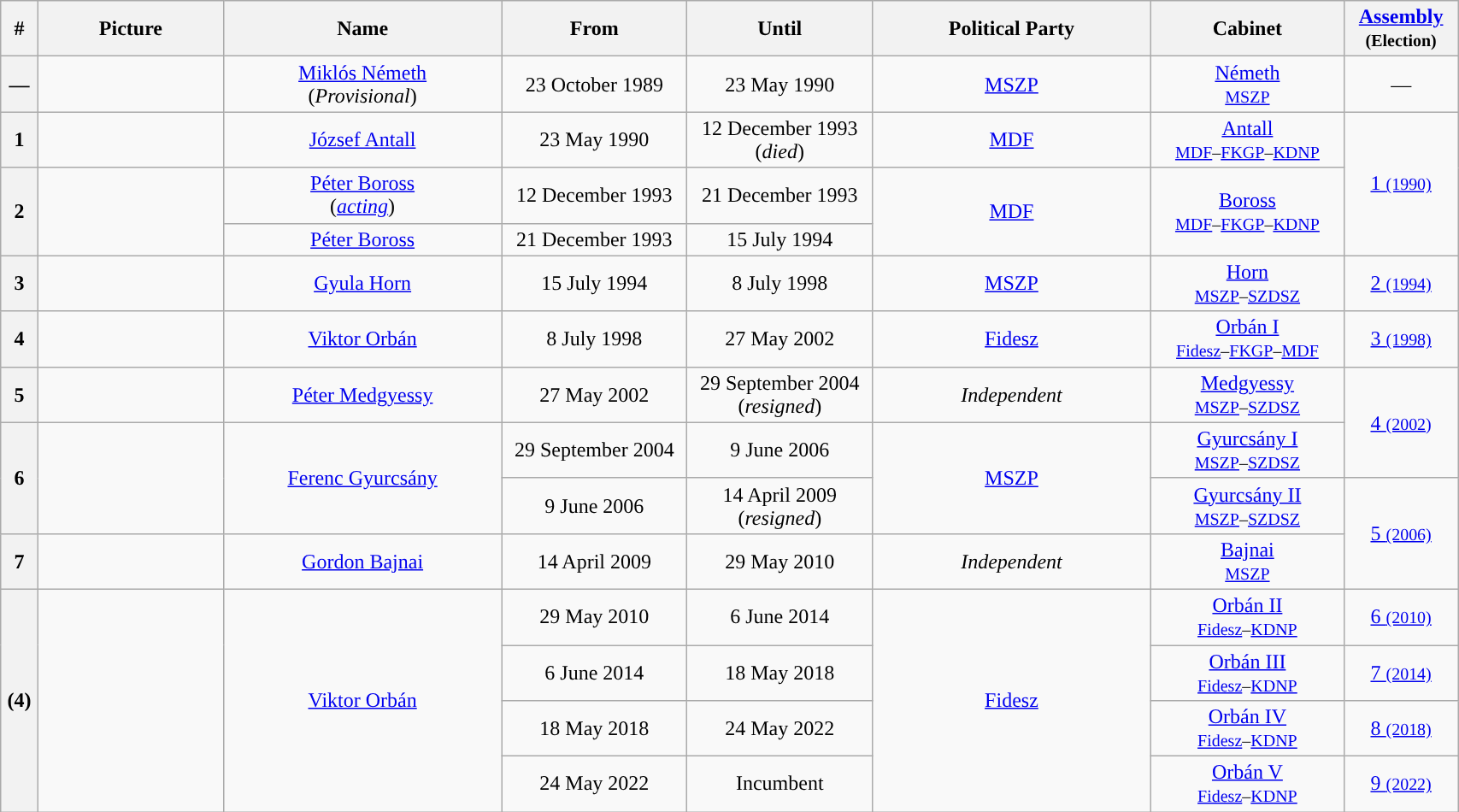<table class="wikitable" style="text-align:center" width="90%">
<tr>
<th width="1%">#</th>
<th width="10%">Picture</th>
<th width="15%">Name</th>
<th width="10%">From</th>
<th width="10%">Until</th>
<th width="15%">Political Party</th>
<th width="10%">Cabinet</th>
<th width="5%"><a href='#'>Assembly</a><br><small>(Election)</small></th>
</tr>
<tr>
<th style="background:">—</th>
<td></td>
<td><a href='#'>Miklós Németh</a><br>(<em>Provisional</em>)</td>
<td>23 October 1989</td>
<td>23 May 1990</td>
<td><a href='#'>MSZP</a></td>
<td><a href='#'>Németh</a><br><small><a href='#'>MSZP</a></small></td>
<td>—</td>
</tr>
<tr>
<th style="background:">1</th>
<td></td>
<td><a href='#'>József Antall</a></td>
<td>23 May 1990</td>
<td>12 December 1993<br>(<em>died</em>)</td>
<td><a href='#'>MDF</a></td>
<td><a href='#'>Antall</a><br><small><a href='#'>MDF</a>–<a href='#'>FKGP</a>–<a href='#'>KDNP</a></small></td>
<td rowspan="3"><a href='#'>1 <small>(1990)</small></a></td>
</tr>
<tr>
<th rowspan="2" style="background:">2</th>
<td rowspan="2"></td>
<td><a href='#'>Péter Boross</a><br>(<em><a href='#'>acting</a></em>)</td>
<td>12 December 1993</td>
<td>21 December 1993</td>
<td rowspan="2"><a href='#'>MDF</a></td>
<td rowspan="2"><a href='#'>Boross</a><br><small><a href='#'>MDF</a>–<a href='#'>FKGP</a>–<a href='#'>KDNP</a></small></td>
</tr>
<tr>
<td><a href='#'>Péter Boross</a></td>
<td>21 December 1993</td>
<td>15 July 1994</td>
</tr>
<tr>
<th style="background:">3</th>
<td></td>
<td><a href='#'>Gyula Horn</a></td>
<td>15 July 1994</td>
<td>8 July 1998</td>
<td><a href='#'>MSZP</a></td>
<td><a href='#'>Horn</a><br><small><a href='#'>MSZP</a>–<a href='#'>SZDSZ</a></small></td>
<td><a href='#'>2 <small>(1994)</small></a></td>
</tr>
<tr>
<th style="background:">4</th>
<td></td>
<td><a href='#'>Viktor Orbán</a></td>
<td>8 July 1998</td>
<td>27 May 2002</td>
<td><a href='#'>Fidesz</a></td>
<td><a href='#'>Orbán I</a><br><small><a href='#'>Fidesz</a>–<a href='#'>FKGP</a>–<a href='#'>MDF</a></small></td>
<td><a href='#'>3 <small>(1998)</small></a></td>
</tr>
<tr>
<th style="background:">5</th>
<td></td>
<td><a href='#'>Péter Medgyessy</a></td>
<td>27 May 2002</td>
<td>29 September 2004<br>(<em>resigned</em>)</td>
<td><em>Independent</em></td>
<td><a href='#'>Medgyessy</a><br><small><a href='#'>MSZP</a>–<a href='#'>SZDSZ</a></small></td>
<td rowspan="2"><a href='#'>4 <small>(2002)</small></a></td>
</tr>
<tr>
<th rowspan="2" style="background:">6</th>
<td rowspan="2"></td>
<td rowspan="2"><a href='#'>Ferenc Gyurcsány</a></td>
<td>29 September 2004</td>
<td>9 June 2006</td>
<td rowspan="2"><a href='#'>MSZP</a></td>
<td><a href='#'>Gyurcsány I</a><br><small><a href='#'>MSZP</a>–<a href='#'>SZDSZ</a></small></td>
</tr>
<tr>
<td>9 June 2006</td>
<td>14 April 2009<br>(<em>resigned</em>)</td>
<td><a href='#'>Gyurcsány II</a><br><small><a href='#'>MSZP</a>–<a href='#'>SZDSZ</a></small></td>
<td rowspan="2"><a href='#'>5 <small>(2006)</small></a></td>
</tr>
<tr>
<th style="background:">7</th>
<td></td>
<td><a href='#'>Gordon Bajnai</a></td>
<td>14 April 2009</td>
<td>29 May 2010</td>
<td><em>Independent</em></td>
<td><a href='#'>Bajnai</a><br><small><a href='#'>MSZP</a></small></td>
</tr>
<tr>
<th rowspan="4" style="background:">(4)</th>
<td rowspan="4"></td>
<td rowspan="4"><a href='#'>Viktor Orbán</a></td>
<td>29 May 2010</td>
<td>6 June 2014</td>
<td rowspan="4"><a href='#'>Fidesz</a></td>
<td><a href='#'>Orbán II</a><br><small><a href='#'>Fidesz</a>–<a href='#'>KDNP</a></small></td>
<td><a href='#'>6 <small>(2010)</small></a></td>
</tr>
<tr>
<td>6 June 2014</td>
<td>18 May 2018</td>
<td><a href='#'>Orbán III</a><br><small><a href='#'>Fidesz</a>–<a href='#'>KDNP</a></small></td>
<td><a href='#'>7 <small>(2014)</small></a></td>
</tr>
<tr>
<td>18 May 2018</td>
<td>24 May 2022</td>
<td><a href='#'>Orbán IV</a><br><small><a href='#'>Fidesz</a>–<a href='#'>KDNP</a></small></td>
<td><a href='#'>8 <small>(2018)</small></a></td>
</tr>
<tr>
<td>24 May 2022</td>
<td>Incumbent</td>
<td><a href='#'>Orbán V</a><br><small><a href='#'>Fidesz</a>–<a href='#'>KDNP</a></small></td>
<td><a href='#'>9 <small>(2022)</small></a></td>
</tr>
</table>
